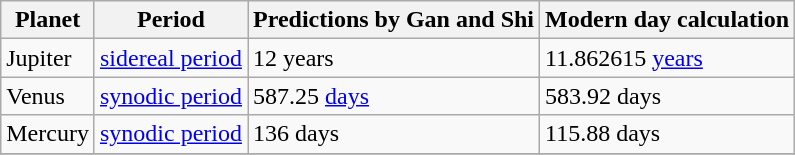<table class="wikitable">
<tr>
<th>Planet</th>
<th>Period</th>
<th>Predictions by Gan and Shi</th>
<th>Modern day calculation</th>
</tr>
<tr>
<td>Jupiter</td>
<td><a href='#'>sidereal period</a></td>
<td>12 years</td>
<td>11.862615 <a href='#'>years</a></td>
</tr>
<tr>
<td>Venus</td>
<td><a href='#'>synodic period</a></td>
<td>587.25 <a href='#'>days</a></td>
<td>583.92 days</td>
</tr>
<tr>
<td>Mercury</td>
<td><a href='#'>synodic period</a></td>
<td>136 days</td>
<td>115.88 days</td>
</tr>
<tr>
</tr>
</table>
